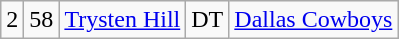<table class="wikitable" style="text-align:center">
<tr>
<td>2</td>
<td>58</td>
<td><a href='#'>Trysten Hill</a></td>
<td>DT</td>
<td><a href='#'>Dallas Cowboys</a></td>
</tr>
</table>
